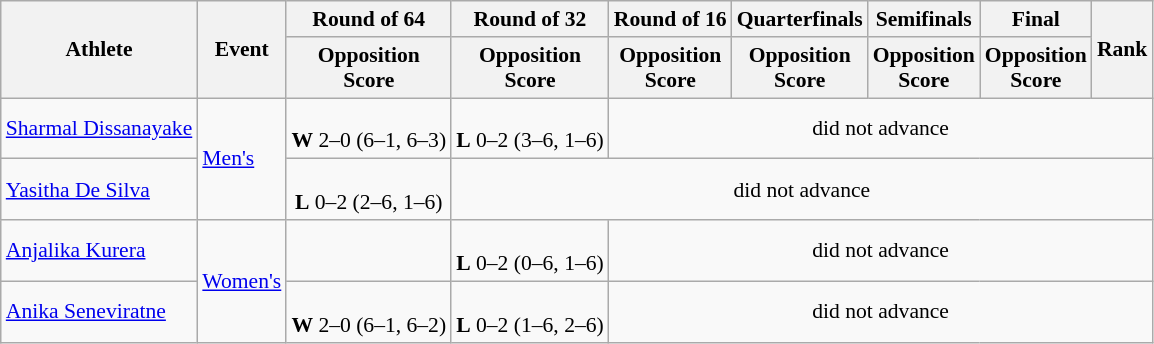<table class=wikitable style="font-size:90%">
<tr>
<th rowspan="2">Athlete</th>
<th rowspan="2">Event</th>
<th>Round of 64</th>
<th>Round of 32</th>
<th>Round of 16</th>
<th>Quarterfinals</th>
<th>Semifinals</th>
<th>Final</th>
<th rowspan=2>Rank</th>
</tr>
<tr>
<th>Opposition<br>Score</th>
<th>Opposition<br>Score</th>
<th>Opposition<br>Score</th>
<th>Opposition<br>Score</th>
<th>Opposition<br>Score</th>
<th>Opposition<br>Score</th>
</tr>
<tr align=center>
<td align=left><a href='#'>Sharmal Dissanayake</a></td>
<td align=left rowspan=2><a href='#'>Men's</a></td>
<td><br><strong>W</strong> 2–0 (6–1, 6–3)</td>
<td><br><strong>L</strong> 0–2 (3–6, 1–6)</td>
<td colspan=5>did not advance</td>
</tr>
<tr align=center>
<td align=left><a href='#'>Yasitha De Silva</a></td>
<td><br><strong>L</strong> 0–2 (2–6, 1–6)</td>
<td colspan=6>did not advance</td>
</tr>
<tr align=center>
<td align=left><a href='#'>Anjalika Kurera</a></td>
<td align=left rowspan=2><a href='#'>Women's</a></td>
<td></td>
<td><br><strong>L</strong> 0–2 (0–6, 1–6)</td>
<td colspan=5>did not advance</td>
</tr>
<tr align=center>
<td align=left><a href='#'>Anika Seneviratne</a></td>
<td><br><strong>W</strong> 2–0 (6–1, 6–2)</td>
<td><br><strong>L</strong> 0–2 (1–6, 2–6)</td>
<td colspan=5>did not advance</td>
</tr>
</table>
